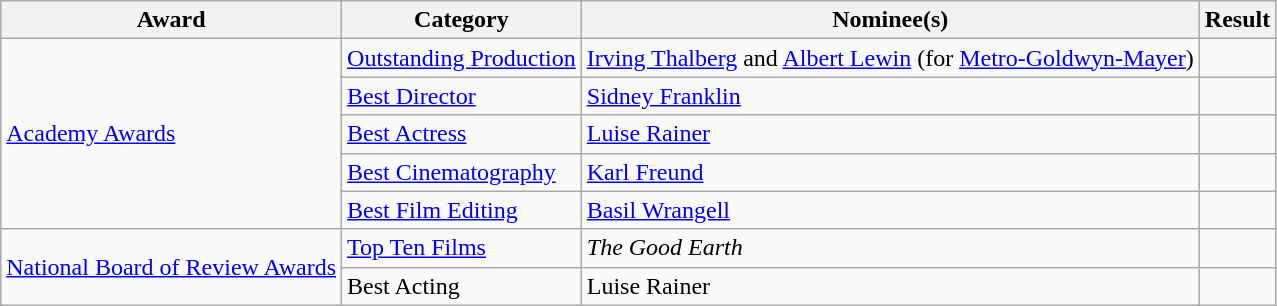<table class="wikitable plainrowheaders">
<tr>
<th>Award</th>
<th>Category</th>
<th>Nominee(s)</th>
<th>Result</th>
</tr>
<tr>
<td rowspan="5"><a href='#'>Academy Awards</a></td>
<td><a href='#'>Outstanding Production</a></td>
<td><a href='#'>Irving Thalberg</a> and <a href='#'>Albert Lewin</a> (for <a href='#'>Metro-Goldwyn-Mayer</a>)</td>
<td></td>
</tr>
<tr>
<td><a href='#'>Best Director</a></td>
<td><a href='#'>Sidney Franklin</a></td>
<td></td>
</tr>
<tr>
<td><a href='#'>Best Actress</a></td>
<td><a href='#'>Luise Rainer</a></td>
<td></td>
</tr>
<tr>
<td><a href='#'>Best Cinematography</a></td>
<td><a href='#'>Karl Freund</a></td>
<td></td>
</tr>
<tr>
<td><a href='#'>Best Film Editing</a></td>
<td><a href='#'>Basil Wrangell</a></td>
<td></td>
</tr>
<tr>
<td rowspan="2"><a href='#'>National Board of Review Awards</a></td>
<td><a href='#'>Top Ten Films</a></td>
<td><em>The Good Earth</em></td>
<td></td>
</tr>
<tr>
<td>Best Acting</td>
<td>Luise Rainer</td>
<td></td>
</tr>
</table>
